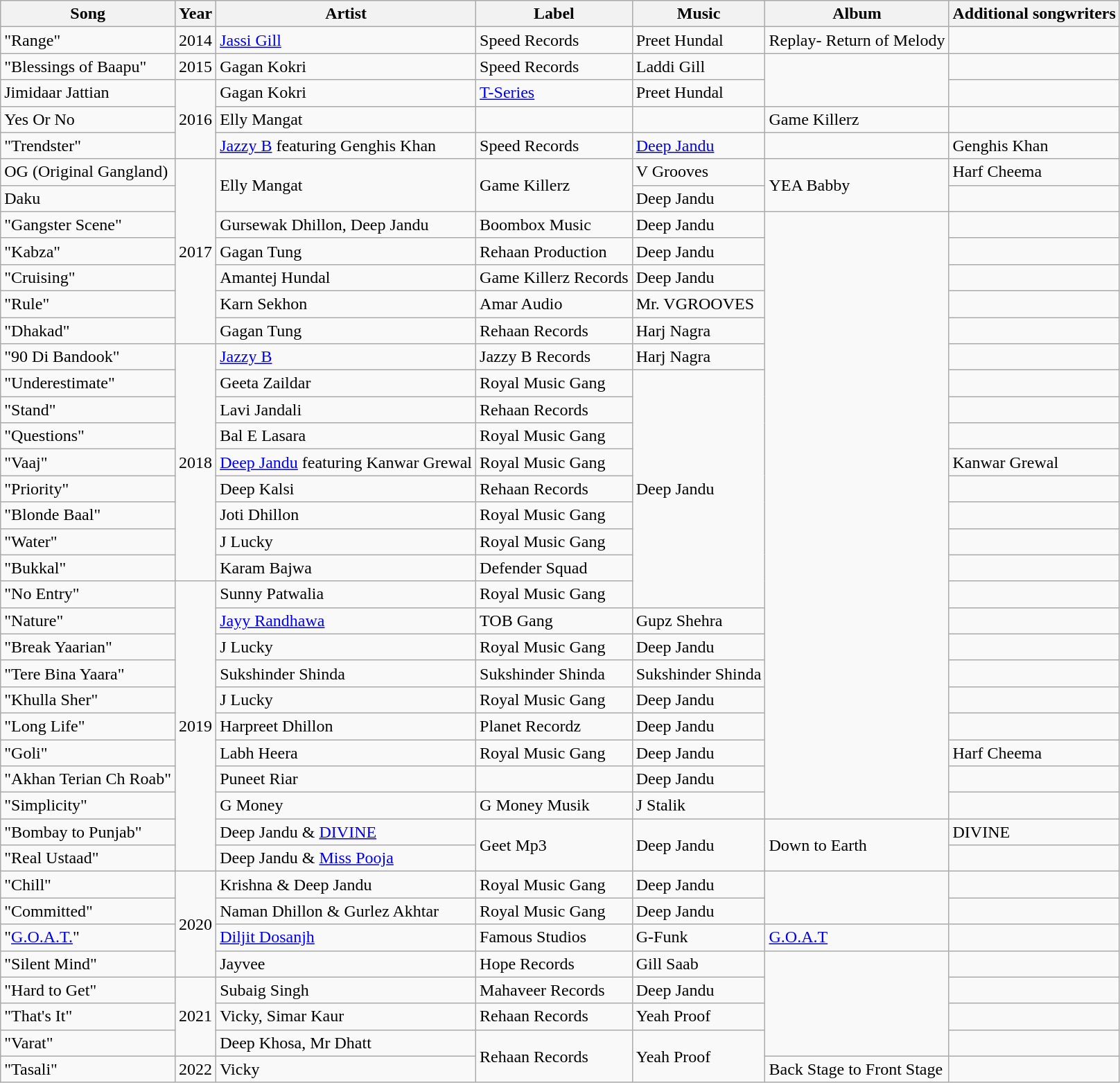<table class="wikitable">
<tr>
<th>Song</th>
<th>Year</th>
<th>Artist</th>
<th>Label</th>
<th>Music</th>
<th>Album</th>
<th>Additional songwriters</th>
</tr>
<tr>
<td>"Range"</td>
<td>2014</td>
<td><a href='#'>Jassi Gill</a></td>
<td>Speed Records</td>
<td>Preet Hundal</td>
<td>Replay- Return of Melody</td>
<td></td>
</tr>
<tr>
<td>"Blessings of Baapu"</td>
<td>2015</td>
<td>Gagan Kokri</td>
<td>Speed Records</td>
<td>Laddi Gill</td>
<td rowspan="2"></td>
<td></td>
</tr>
<tr>
<td>Jimidaar Jattian</td>
<td rowspan="3">2016</td>
<td>Gagan Kokri</td>
<td><a href='#'>T-Series</a></td>
<td>Preet Hundal</td>
<td></td>
</tr>
<tr>
<td>Yes Or No</td>
<td>Elly Mangat</td>
<td></td>
<td></td>
<td>Game Killerz</td>
<td></td>
</tr>
<tr>
<td>"Trendster"</td>
<td><a href='#'>Jazzy B</a> featuring Genghis Khan</td>
<td>Speed Records</td>
<td><a href='#'>Deep Jandu</a></td>
<td></td>
<td>Genghis Khan</td>
</tr>
<tr>
<td>OG (Original Gangland)</td>
<td rowspan="7">2017</td>
<td rowspan="2">Elly Mangat</td>
<td rowspan="2">Game Killerz</td>
<td>V Grooves</td>
<td rowspan="2">YEA Babby</td>
<td>Harf Cheema</td>
</tr>
<tr>
<td>Daku</td>
<td>Deep Jandu</td>
<td></td>
</tr>
<tr>
<td>"Gangster Scene"</td>
<td>Gursewak Dhillon, Deep Jandu</td>
<td>Boombox Music</td>
<td>Deep Jandu</td>
<td rowspan="23"></td>
<td></td>
</tr>
<tr>
<td>"Kabza"</td>
<td>Gagan Tung</td>
<td>Rehaan Production</td>
<td>Deep Jandu</td>
<td></td>
</tr>
<tr>
<td>"Cruising"</td>
<td>Amantej Hundal</td>
<td>Game Killerz Records</td>
<td>Deep Jandu</td>
<td></td>
</tr>
<tr>
<td>"Rule"</td>
<td>Karn Sekhon</td>
<td>Amar Audio</td>
<td>Mr. VGROOVES</td>
<td></td>
</tr>
<tr>
<td>"Dhakad"</td>
<td>Gagan Tung</td>
<td>Rehaan Records</td>
<td>Harj Nagra</td>
<td></td>
</tr>
<tr>
<td>"90 Di Bandook"</td>
<td rowspan="9">2018</td>
<td><a href='#'>Jazzy B</a></td>
<td>Jazzy B Records</td>
<td>Harj Nagra</td>
<td></td>
</tr>
<tr>
<td>"Underestimate"</td>
<td>Geeta Zaildar</td>
<td>Royal Music Gang</td>
<td rowspan="9">Deep Jandu</td>
<td></td>
</tr>
<tr>
<td>"Stand"</td>
<td>Lavi Jandali</td>
<td>Rehaan Records</td>
<td></td>
</tr>
<tr>
<td>"Questions"</td>
<td>Bal E Lasara</td>
<td>Royal Music Gang</td>
<td></td>
</tr>
<tr>
<td>"Vaaj"</td>
<td><a href='#'>Deep Jandu</a> featuring Kanwar Grewal</td>
<td>Royal Music Gang</td>
<td>Kanwar Grewal</td>
</tr>
<tr>
<td>"Priority"</td>
<td>Deep Kalsi</td>
<td>Rehaan Records</td>
<td></td>
</tr>
<tr>
<td>"Blonde Baal"<br></td>
<td>Joti Dhillon</td>
<td>Royal Music Gang</td>
<td></td>
</tr>
<tr>
<td>"Water"</td>
<td>J Lucky</td>
<td>Royal Music Gang</td>
<td></td>
</tr>
<tr>
<td>"Bukkal"</td>
<td>Karam Bajwa</td>
<td>Defender Squad</td>
<td></td>
</tr>
<tr>
<td>"No Entry"</td>
<td rowspan="11">2019</td>
<td>Sunny Patwalia</td>
<td>Royal Music Gang</td>
<td></td>
</tr>
<tr>
<td>"Nature"</td>
<td><a href='#'>Jayy Randhawa</a></td>
<td>TOB Gang</td>
<td>Gupz Shehra</td>
<td></td>
</tr>
<tr>
<td>"Break Yaarian"</td>
<td>J Lucky</td>
<td>Royal Music Gang</td>
<td>Deep Jandu</td>
<td></td>
</tr>
<tr>
<td>"Tere Bina Yaara"</td>
<td>Sukshinder Shinda</td>
<td>Sukshinder Shinda</td>
<td>Sukshinder Shinda</td>
<td></td>
</tr>
<tr>
<td>"Khulla Sher"</td>
<td>J Lucky</td>
<td>Royal Music Gang</td>
<td>Deep Jandu</td>
<td></td>
</tr>
<tr>
<td>"Long Life"</td>
<td>Harpreet Dhillon</td>
<td>Planet Recordz</td>
<td>Deep Jandu</td>
<td></td>
</tr>
<tr>
<td>"Goli"</td>
<td>Labh Heera</td>
<td>Royal Music Gang</td>
<td>Deep Jandu</td>
<td>Harf Cheema</td>
</tr>
<tr>
<td>"Akhan Terian Ch Roab"</td>
<td>Puneet Riar</td>
<td></td>
<td>Deep Jandu</td>
<td></td>
</tr>
<tr>
<td>"Simplicity"</td>
<td>G Money</td>
<td>G Money Musik</td>
<td>J Stalik</td>
<td></td>
</tr>
<tr>
<td>"Bombay to Punjab"</td>
<td>Deep Jandu & <a href='#'>DIVINE</a></td>
<td rowspan="2">Geet Mp3</td>
<td rowspan="2">Deep Jandu</td>
<td rowspan="2">Down to Earth</td>
<td>DIVINE</td>
</tr>
<tr>
<td>"Real Ustaad"</td>
<td>Deep Jandu & <a href='#'>Miss Pooja</a></td>
<td></td>
</tr>
<tr>
<td>"Chill"</td>
<td rowspan="4">2020</td>
<td>Krishna & Deep Jandu</td>
<td>Royal Music Gang</td>
<td>Deep Jandu</td>
<td rowspan="2"></td>
<td></td>
</tr>
<tr>
<td>"Committed"</td>
<td>Naman Dhillon & Gurlez Akhtar</td>
<td>Royal Music Gang</td>
<td>Deep Jandu</td>
<td></td>
</tr>
<tr>
<td>"<a href='#'>G.O.A.T.</a>"</td>
<td><a href='#'>Diljit Dosanjh</a></td>
<td>Famous Studios</td>
<td>G-Funk</td>
<td><a href='#'>G.O.A.T</a></td>
<td></td>
</tr>
<tr>
<td>"Silent Mind"</td>
<td>Jayvee</td>
<td>Hope Records</td>
<td>Gill Saab</td>
<td rowspan="4"></td>
<td></td>
</tr>
<tr>
<td>"Hard to Get"</td>
<td rowspan="3">2021</td>
<td>Subaig Singh</td>
<td>Mahaveer Records</td>
<td>Deep Jandu</td>
<td></td>
</tr>
<tr>
<td>"That's It"</td>
<td>Vicky, Simar Kaur</td>
<td>Rehaan Records</td>
<td>Yeah Proof</td>
<td></td>
</tr>
<tr>
<td>"Varat"</td>
<td>Deep Khosa, Mr Dhatt</td>
<td rowspan="2">Rehaan Records</td>
<td rowspan="2">Yeah Proof</td>
<td></td>
</tr>
<tr>
<td>"Tasali"</td>
<td>2022</td>
<td>Vicky</td>
<td>Back Stage to Front Stage</td>
<td></td>
</tr>
</table>
